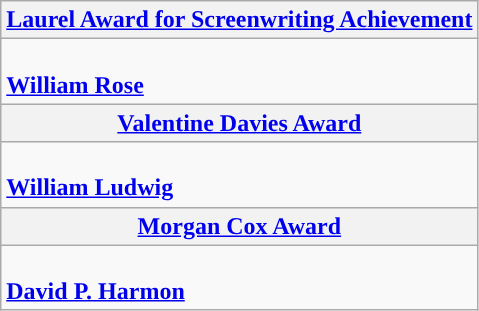<table class="wikitable" style="width=">
<tr>
<th colspan="2" style="background:"><a href='#'>Laurel Award for Screenwriting Achievement</a></th>
</tr>
<tr>
<td colspan="2" style="vertical-align:top;"><br><strong><a href='#'>William Rose</a></strong></td>
</tr>
<tr>
<th colspan="2" style="background:"><a href='#'>Valentine Davies Award</a></th>
</tr>
<tr>
<td colspan="2" style="vertical-align:top;"><br><strong><a href='#'>William Ludwig</a></strong></td>
</tr>
<tr>
<th colspan="2" style="background:"><a href='#'>Morgan Cox Award</a></th>
</tr>
<tr>
<td colspan="2" style="vertical-align:top;"><br><strong><a href='#'>David P. Harmon</a></strong></td>
</tr>
</table>
